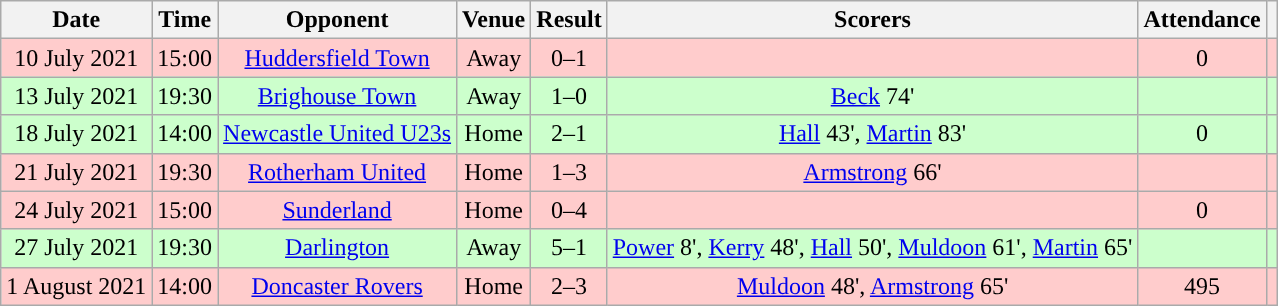<table class="wikitable sortable" style="text-align:center">
<tr>
<th>Date</th>
<th>Time</th>
<th>Opponent</th>
<th>Venue</th>
<th>Result</th>
<th class="unsortable">Scorers</th>
<th>Attendance</th>
<th class="unsortable"></th>
</tr>
<tr bgcolor="#ffcccc">
<td>10 July 2021</td>
<td>15:00</td>
<td><a href='#'>Huddersfield Town</a></td>
<td>Away</td>
<td>0–1</td>
<td></td>
<td>0</td>
<td></td>
</tr>
<tr bgcolor="#ccffcc">
<td>13 July 2021</td>
<td>19:30</td>
<td><a href='#'>Brighouse Town</a></td>
<td>Away</td>
<td>1–0</td>
<td><a href='#'>Beck</a> 74'</td>
<td></td>
<td></td>
</tr>
<tr bgcolor="#ccffcc">
<td>18 July 2021</td>
<td>14:00</td>
<td><a href='#'>Newcastle United U23s</a></td>
<td>Home</td>
<td>2–1</td>
<td><a href='#'>Hall</a> 43', <a href='#'>Martin</a> 83'</td>
<td>0</td>
<td></td>
</tr>
<tr bgcolor="#ffcccc">
<td>21 July 2021</td>
<td>19:30</td>
<td><a href='#'>Rotherham United</a></td>
<td>Home</td>
<td>1–3</td>
<td><a href='#'>Armstrong</a> 66'</td>
<td></td>
<td></td>
</tr>
<tr bgcolor="#ffcccc">
<td>24 July 2021</td>
<td>15:00</td>
<td><a href='#'>Sunderland</a></td>
<td>Home</td>
<td>0–4</td>
<td></td>
<td>0</td>
<td></td>
</tr>
<tr bgcolor="#ccffcc">
<td>27 July 2021</td>
<td>19:30</td>
<td><a href='#'>Darlington</a></td>
<td>Away</td>
<td>5–1</td>
<td><a href='#'>Power</a> 8', <a href='#'>Kerry</a> 48', <a href='#'>Hall</a> 50', <a href='#'>Muldoon</a> 61', <a href='#'>Martin</a> 65'</td>
<td></td>
<td></td>
</tr>
<tr bgcolor="#ffcccc">
<td>1 August 2021</td>
<td>14:00</td>
<td><a href='#'>Doncaster Rovers</a></td>
<td>Home</td>
<td>2–3</td>
<td><a href='#'>Muldoon</a> 48', <a href='#'>Armstrong</a> 65'</td>
<td>495</td>
<td></td>
</tr>
</table>
